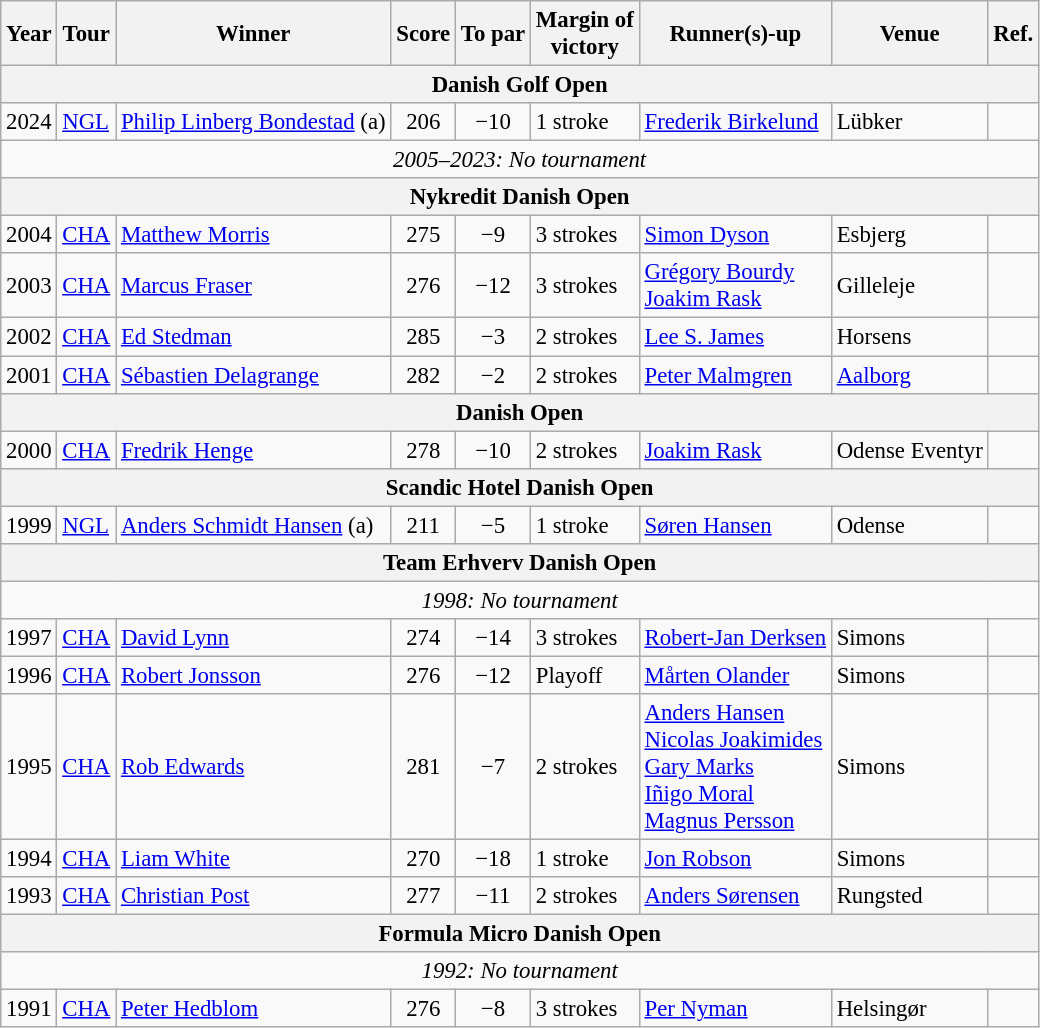<table class=wikitable style="font-size:95%;">
<tr>
<th>Year</th>
<th>Tour</th>
<th>Winner</th>
<th>Score</th>
<th>To par</th>
<th>Margin of<br>victory</th>
<th>Runner(s)-up</th>
<th>Venue</th>
<th>Ref.</th>
</tr>
<tr>
<th colspan=9>Danish Golf Open</th>
</tr>
<tr>
<td>2024</td>
<td><a href='#'>NGL</a></td>
<td> <a href='#'>Philip Linberg Bondestad</a> (a)</td>
<td align=center>206</td>
<td align=center>−10</td>
<td>1 stroke</td>
<td> <a href='#'>Frederik Birkelund</a></td>
<td>Lübker</td>
<td></td>
</tr>
<tr>
<td colspan=9 align=center><em>2005–2023: No tournament</em></td>
</tr>
<tr>
<th colspan=9>Nykredit Danish Open</th>
</tr>
<tr>
<td>2004</td>
<td><a href='#'>CHA</a></td>
<td> <a href='#'>Matthew Morris</a></td>
<td align=center>275</td>
<td align=center>−9</td>
<td>3 strokes</td>
<td> <a href='#'>Simon Dyson</a></td>
<td>Esbjerg</td>
<td></td>
</tr>
<tr>
<td>2003</td>
<td><a href='#'>CHA</a></td>
<td> <a href='#'>Marcus Fraser</a></td>
<td align=center>276</td>
<td align=center>−12</td>
<td>3 strokes</td>
<td> <a href='#'>Grégory Bourdy</a><br>  <a href='#'>Joakim Rask</a></td>
<td>Gilleleje</td>
<td></td>
</tr>
<tr>
<td>2002</td>
<td><a href='#'>CHA</a></td>
<td> <a href='#'>Ed Stedman</a></td>
<td align=center>285</td>
<td align=center>−3</td>
<td>2 strokes</td>
<td> <a href='#'>Lee S. James</a></td>
<td>Horsens</td>
<td></td>
</tr>
<tr>
<td>2001</td>
<td><a href='#'>CHA</a></td>
<td> <a href='#'>Sébastien Delagrange</a></td>
<td align=center>282</td>
<td align=center>−2</td>
<td>2 strokes</td>
<td> <a href='#'>Peter Malmgren</a></td>
<td><a href='#'>Aalborg</a></td>
<td></td>
</tr>
<tr>
<th colspan=9>Danish Open</th>
</tr>
<tr>
<td>2000</td>
<td><a href='#'>CHA</a></td>
<td> <a href='#'>Fredrik Henge</a></td>
<td align=center>278</td>
<td align=center>−10</td>
<td>2 strokes</td>
<td> <a href='#'>Joakim Rask</a></td>
<td>Odense Eventyr</td>
<td></td>
</tr>
<tr>
<th colspan=9>Scandic Hotel Danish Open</th>
</tr>
<tr>
<td>1999</td>
<td><a href='#'>NGL</a></td>
<td> <a href='#'>Anders Schmidt Hansen</a> (a)</td>
<td align=center>211</td>
<td align=center>−5</td>
<td>1 stroke</td>
<td> <a href='#'>Søren Hansen</a></td>
<td>Odense</td>
<td></td>
</tr>
<tr>
<th colspan=9>Team Erhverv Danish Open</th>
</tr>
<tr>
<td colspan=9 align=center><em>1998: No tournament</em></td>
</tr>
<tr>
<td>1997</td>
<td><a href='#'>CHA</a></td>
<td> <a href='#'>David Lynn</a></td>
<td align=center>274</td>
<td align=center>−14</td>
<td>3 strokes</td>
<td> <a href='#'>Robert-Jan Derksen</a></td>
<td>Simons</td>
<td></td>
</tr>
<tr>
<td>1996</td>
<td><a href='#'>CHA</a></td>
<td> <a href='#'>Robert Jonsson</a></td>
<td align=center>276</td>
<td align=center>−12</td>
<td>Playoff</td>
<td> <a href='#'>Mårten Olander</a></td>
<td>Simons</td>
<td></td>
</tr>
<tr>
<td>1995</td>
<td><a href='#'>CHA</a></td>
<td> <a href='#'>Rob Edwards</a></td>
<td align=center>281</td>
<td align=center>−7</td>
<td>2 strokes</td>
<td> <a href='#'>Anders Hansen</a><br> <a href='#'>Nicolas Joakimides</a><br> <a href='#'>Gary Marks</a><br> <a href='#'>Iñigo Moral</a><br> <a href='#'>Magnus Persson</a></td>
<td>Simons</td>
<td></td>
</tr>
<tr>
<td>1994</td>
<td><a href='#'>CHA</a></td>
<td> <a href='#'>Liam White</a></td>
<td align=center>270</td>
<td align=center>−18</td>
<td>1 stroke</td>
<td> <a href='#'>Jon Robson</a></td>
<td>Simons</td>
<td></td>
</tr>
<tr>
<td>1993</td>
<td><a href='#'>CHA</a></td>
<td> <a href='#'>Christian Post</a></td>
<td align=center>277</td>
<td align=center>−11</td>
<td>2 strokes</td>
<td> <a href='#'>Anders Sørensen</a></td>
<td>Rungsted</td>
<td></td>
</tr>
<tr>
<th colspan=9>Formula Micro Danish Open</th>
</tr>
<tr>
<td colspan=9 align=center><em>1992: No tournament</em></td>
</tr>
<tr>
<td>1991</td>
<td><a href='#'>CHA</a></td>
<td> <a href='#'>Peter Hedblom</a></td>
<td align=center>276</td>
<td align=center>−8</td>
<td>3 strokes</td>
<td> <a href='#'>Per Nyman</a></td>
<td>Helsingør</td>
<td></td>
</tr>
</table>
